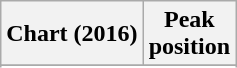<table class="wikitable sortable plainrowheaders" style="text-align:center;">
<tr>
<th>Chart (2016)</th>
<th>Peak<br>position</th>
</tr>
<tr>
</tr>
<tr>
</tr>
<tr>
</tr>
<tr>
</tr>
</table>
